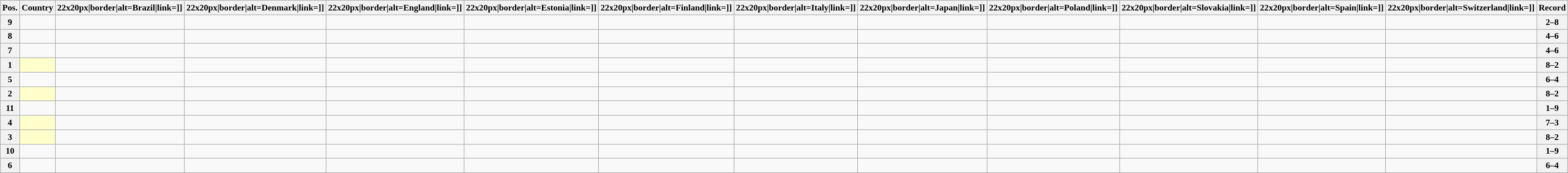<table class="wikitable sortable nowrap" style="text-align:center; font-size:0.9em">
<tr>
<th>Pos.</th>
<th>Country</th>
<th [[Image:>22x20px|border|alt=Brazil|link=]]</th>
<th [[Image:>22x20px|border|alt=Denmark|link=]]</th>
<th [[Image:>22x20px|border|alt=England|link=]]</th>
<th [[Image:>22x20px|border|alt=Estonia|link=]]</th>
<th [[Image:>22x20px|border|alt=Finland|link=]]</th>
<th [[Image:>22x20px|border|alt=Italy|link=]]</th>
<th [[Image:>22x20px|border|alt=Japan|link=]]</th>
<th [[Image:>22x20px|border|alt=Poland|link=]]</th>
<th [[Image:>22x20px|border|alt=Slovakia|link=]]</th>
<th [[Image:>22x20px|border|alt=Spain|link=]]</th>
<th [[Image:>22x20px|border|alt=Switzerland|link=]]</th>
<th>Record</th>
</tr>
<tr>
<th>9</th>
<td style="text-align:left;"></td>
<td></td>
<td></td>
<td></td>
<td></td>
<td></td>
<td></td>
<td></td>
<td></td>
<td></td>
<td></td>
<td></td>
<th>2–8</th>
</tr>
<tr>
<th>8</th>
<td style="text-align:left;"></td>
<td></td>
<td></td>
<td></td>
<td></td>
<td></td>
<td></td>
<td></td>
<td></td>
<td></td>
<td></td>
<td></td>
<th>4–6</th>
</tr>
<tr>
<th>7</th>
<td style="text-align:left;"></td>
<td></td>
<td></td>
<td></td>
<td></td>
<td></td>
<td></td>
<td></td>
<td></td>
<td></td>
<td></td>
<td></td>
<th>4–6</th>
</tr>
<tr>
<th>1</th>
<td style="text-align:left; background:#ffffcc;"></td>
<td></td>
<td></td>
<td></td>
<td></td>
<td></td>
<td></td>
<td></td>
<td></td>
<td></td>
<td></td>
<td></td>
<th>8–2</th>
</tr>
<tr>
<th>5</th>
<td style="text-align:left;"></td>
<td></td>
<td></td>
<td></td>
<td></td>
<td></td>
<td></td>
<td></td>
<td></td>
<td></td>
<td></td>
<td></td>
<th>6–4</th>
</tr>
<tr>
<th>2</th>
<td style="text-align:left; background:#ffffcc;"></td>
<td></td>
<td></td>
<td></td>
<td></td>
<td></td>
<td></td>
<td></td>
<td></td>
<td></td>
<td></td>
<td></td>
<th>8–2</th>
</tr>
<tr>
<th>11</th>
<td style="text-align:left;"></td>
<td></td>
<td></td>
<td></td>
<td></td>
<td></td>
<td></td>
<td></td>
<td></td>
<td></td>
<td></td>
<td></td>
<th>1–9</th>
</tr>
<tr>
<th>4</th>
<td style="text-align:left; background:#ffffcc;"></td>
<td></td>
<td></td>
<td></td>
<td></td>
<td></td>
<td></td>
<td></td>
<td></td>
<td></td>
<td></td>
<td></td>
<th>7–3</th>
</tr>
<tr>
<th>3</th>
<td style="text-align:left; background:#ffffcc;"></td>
<td></td>
<td></td>
<td></td>
<td></td>
<td></td>
<td></td>
<td></td>
<td></td>
<td></td>
<td></td>
<td></td>
<th>8–2</th>
</tr>
<tr>
<th>10</th>
<td style="text-align:left;"></td>
<td></td>
<td></td>
<td></td>
<td></td>
<td></td>
<td></td>
<td></td>
<td></td>
<td></td>
<td></td>
<td></td>
<th>1–9</th>
</tr>
<tr>
<th>6</th>
<td style="text-align:left;"></td>
<td></td>
<td></td>
<td></td>
<td></td>
<td></td>
<td></td>
<td></td>
<td></td>
<td></td>
<td></td>
<td></td>
<th>6–4</th>
</tr>
</table>
